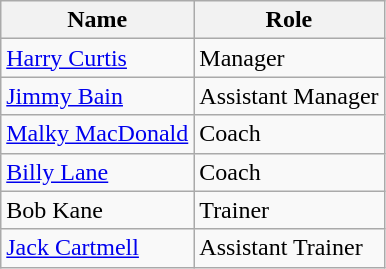<table class="wikitable">
<tr>
<th>Name</th>
<th>Role</th>
</tr>
<tr>
<td> <a href='#'>Harry Curtis</a></td>
<td>Manager</td>
</tr>
<tr>
<td> <a href='#'>Jimmy Bain</a></td>
<td>Assistant Manager</td>
</tr>
<tr>
<td> <a href='#'>Malky MacDonald</a></td>
<td>Coach</td>
</tr>
<tr>
<td> <a href='#'>Billy Lane</a></td>
<td>Coach</td>
</tr>
<tr>
<td> Bob Kane</td>
<td>Trainer</td>
</tr>
<tr>
<td> <a href='#'>Jack Cartmell</a></td>
<td>Assistant Trainer</td>
</tr>
</table>
